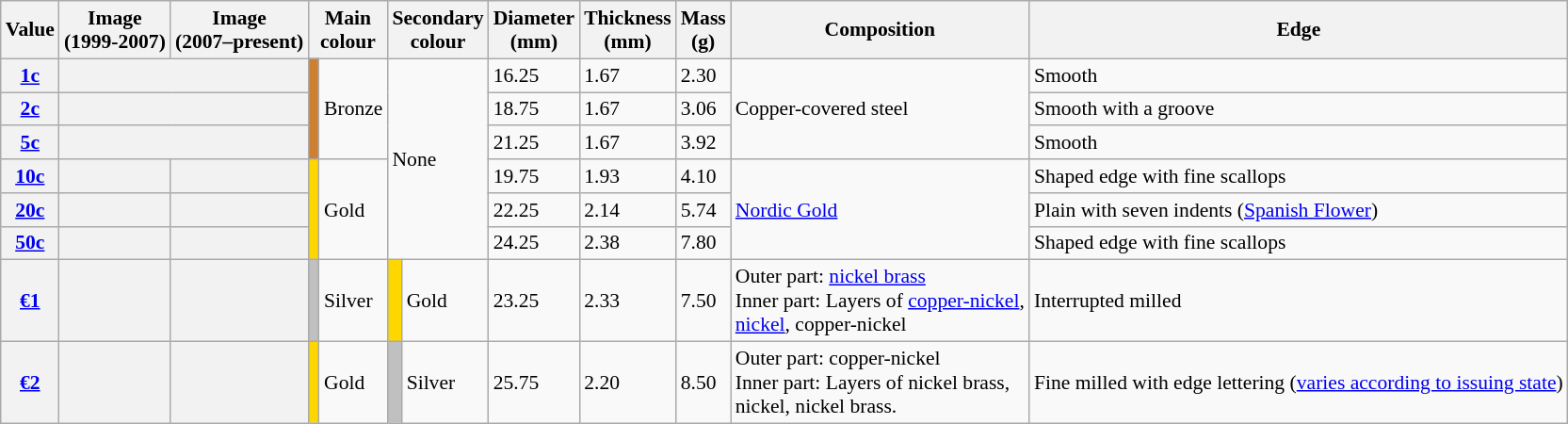<table class=wikitable style=font-size:90%>
<tr>
<th>Value</th>
<th>Image<br>(1999-2007)</th>
<th>Image<br>(2007–present)</th>
<th colspan="2">Main<br>colour</th>
<th colspan="2">Secon­dary<br>colour</th>
<th>Dia­meter<br>(mm)</th>
<th>Thick­ness<br>(mm)</th>
<th>Mass<br>(g)</th>
<th>Composition</th>
<th>Edge</th>
</tr>
<tr>
<th><a href='#'>1c</a></th>
<th colspan="2"></th>
<td rowspan=3 style="width:1px; background:#CD7F32"></td>
<td rowspan=3>Bronze</td>
<td rowspan=6 colspan=2 style=width:1px>None</td>
<td>16.25</td>
<td>1.67</td>
<td>2.30</td>
<td rowspan=3>Copper-covered steel</td>
<td>Smooth</td>
</tr>
<tr>
<th><a href='#'>2c</a></th>
<th colspan="2"></th>
<td>18.75</td>
<td>1.67</td>
<td>3.06</td>
<td>Smooth with a groove</td>
</tr>
<tr>
<th><a href='#'>5c</a></th>
<th colspan="2"></th>
<td>21.25</td>
<td>1.67</td>
<td>3.92</td>
<td>Smooth</td>
</tr>
<tr>
<th><a href='#'>10c</a></th>
<th></th>
<th></th>
<td rowspan=3 style=background:#FFD700></td>
<td rowspan=3>Gold</td>
<td>19.75</td>
<td>1.93</td>
<td>4.10</td>
<td rowspan=3><a href='#'>Nordic Gold</a></td>
<td>Shaped edge with fine scallops</td>
</tr>
<tr>
<th><a href='#'>20c</a></th>
<th></th>
<th></th>
<td>22.25</td>
<td>2.14</td>
<td>5.74</td>
<td>Plain with seven indents (<a href='#'>Spanish Flower</a>)</td>
</tr>
<tr>
<th><a href='#'>50c</a></th>
<th></th>
<th></th>
<td>24.25</td>
<td>2.38</td>
<td>7.80</td>
<td>Shaped edge with fine scallops</td>
</tr>
<tr>
<th><a href='#'>€1</a></th>
<th></th>
<th></th>
<td style=background:#C0C0C0></td>
<td>Silver</td>
<td style=background:#FFD700></td>
<td>Gold</td>
<td>23.25</td>
<td>2.33</td>
<td>7.50</td>
<td>Outer part: <a href='#'>nickel brass</a><br> Inner part: Layers of <a href='#'>copper-nickel</a>,<br> <a href='#'>nickel</a>, copper-nickel</td>
<td>Interrupted milled</td>
</tr>
<tr>
<th><a href='#'>€2</a></th>
<th></th>
<th></th>
<td style=background:#FFD700></td>
<td>Gold</td>
<td style=background:#C0C0C0></td>
<td>Silver</td>
<td>25.75</td>
<td>2.20</td>
<td>8.50</td>
<td>Outer part: copper-nickel<br> Inner part: Layers of nickel brass,<br> nickel, nickel brass.</td>
<td>Fine milled with edge lettering (<a href='#'>varies according to issuing state</a>)</td>
</tr>
</table>
